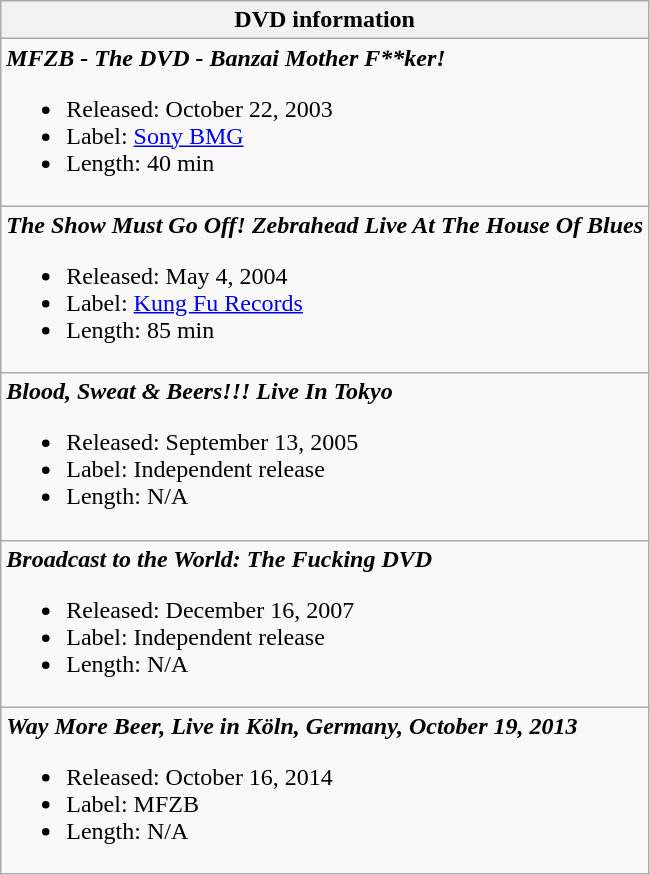<table class="wikitable">
<tr>
<th>DVD information</th>
</tr>
<tr valign="middle">
<td><strong><em>MFZB - The DVD - Banzai Mother F**ker!</em></strong><br><ul><li>Released: October 22, 2003</li><li>Label: <a href='#'>Sony BMG</a></li><li>Length: 40 min</li></ul></td>
</tr>
<tr>
<td><strong><em>The Show Must Go Off! Zebrahead Live At The House Of Blues</em></strong><br><ul><li>Released: May 4, 2004</li><li>Label: <a href='#'>Kung Fu Records</a></li><li>Length: 85 min</li></ul></td>
</tr>
<tr>
<td><strong><em>Blood, Sweat & Beers!!! Live In Tokyo</em></strong><br><ul><li>Released: September 13, 2005</li><li>Label: Independent release</li><li>Length: N/A</li></ul></td>
</tr>
<tr>
<td><strong><em>Broadcast to the World: The Fucking DVD</em></strong><br><ul><li>Released: December 16, 2007</li><li>Label: Independent release</li><li>Length: N/A</li></ul></td>
</tr>
<tr>
<td><strong><em>Way More Beer, Live in Köln, Germany, October 19, 2013</em></strong><br><ul><li>Released: October 16, 2014</li><li>Label: MFZB</li><li>Length: N/A</li></ul></td>
</tr>
</table>
